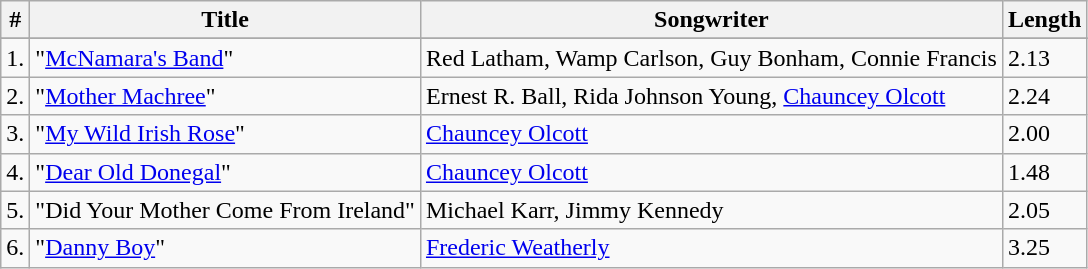<table class="wikitable">
<tr>
<th>#</th>
<th>Title</th>
<th>Songwriter</th>
<th>Length</th>
</tr>
<tr bgcolor="#ebf5ff">
</tr>
<tr>
<td>1.</td>
<td>"<a href='#'>McNamara's Band</a>"</td>
<td>Red Latham, Wamp Carlson, Guy Bonham, Connie Francis</td>
<td>2.13</td>
</tr>
<tr>
<td>2.</td>
<td>"<a href='#'>Mother Machree</a>"</td>
<td>Ernest R. Ball, Rida Johnson Young, <a href='#'>Chauncey Olcott</a></td>
<td>2.24</td>
</tr>
<tr>
<td>3.</td>
<td>"<a href='#'>My Wild Irish Rose</a>"</td>
<td><a href='#'>Chauncey Olcott</a></td>
<td>2.00</td>
</tr>
<tr>
<td>4.</td>
<td>"<a href='#'>Dear Old Donegal</a>"</td>
<td><a href='#'>Chauncey Olcott</a></td>
<td>1.48</td>
</tr>
<tr>
<td>5.</td>
<td>"Did Your Mother Come From Ireland"</td>
<td>Michael Karr, Jimmy Kennedy</td>
<td>2.05</td>
</tr>
<tr>
<td>6.</td>
<td>"<a href='#'>Danny Boy</a>"</td>
<td><a href='#'>Frederic Weatherly</a></td>
<td>3.25</td>
</tr>
</table>
